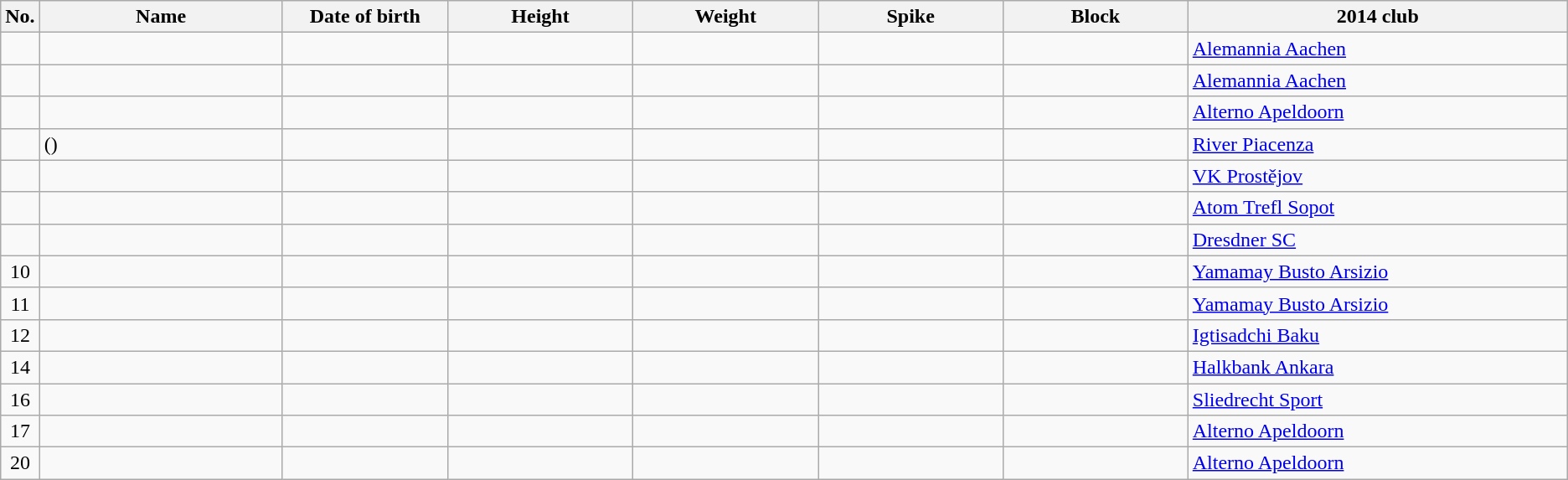<table class="wikitable sortable" style="font-size:100%; text-align:center;">
<tr>
<th>No.</th>
<th style="width:12em">Name</th>
<th style="width:8em">Date of birth</th>
<th style="width:9em">Height</th>
<th style="width:9em">Weight</th>
<th style="width:9em">Spike</th>
<th style="width:9em">Block</th>
<th style="width:19em">2014 club</th>
</tr>
<tr>
<td></td>
<td align=left></td>
<td align=right></td>
<td></td>
<td></td>
<td></td>
<td></td>
<td align=left> <a href='#'>Alemannia Aachen</a></td>
</tr>
<tr>
<td></td>
<td align=left></td>
<td align=right></td>
<td></td>
<td></td>
<td></td>
<td></td>
<td align=left> <a href='#'>Alemannia Aachen</a></td>
</tr>
<tr>
<td></td>
<td align=left></td>
<td align=right></td>
<td></td>
<td></td>
<td></td>
<td></td>
<td align=left> <a href='#'>Alterno Apeldoorn</a></td>
</tr>
<tr>
<td></td>
<td align=left> ()</td>
<td align=right></td>
<td></td>
<td></td>
<td></td>
<td></td>
<td align=left> <a href='#'>River Piacenza</a></td>
</tr>
<tr>
<td></td>
<td align=left></td>
<td align=right></td>
<td></td>
<td></td>
<td></td>
<td></td>
<td align=left> <a href='#'>VK Prostějov</a></td>
</tr>
<tr>
<td></td>
<td align=left></td>
<td align=right></td>
<td></td>
<td></td>
<td></td>
<td></td>
<td align=left> <a href='#'>Atom Trefl Sopot</a></td>
</tr>
<tr>
<td></td>
<td align=left></td>
<td align=right></td>
<td></td>
<td></td>
<td></td>
<td></td>
<td align=left> <a href='#'>Dresdner SC</a></td>
</tr>
<tr>
<td>10</td>
<td align=left></td>
<td align=right></td>
<td></td>
<td></td>
<td></td>
<td></td>
<td align=left> <a href='#'>Yamamay Busto Arsizio</a></td>
</tr>
<tr>
<td>11</td>
<td align=left></td>
<td align=right></td>
<td></td>
<td></td>
<td></td>
<td></td>
<td align=left> <a href='#'>Yamamay Busto Arsizio</a></td>
</tr>
<tr>
<td>12</td>
<td align=left></td>
<td align=right></td>
<td></td>
<td></td>
<td></td>
<td></td>
<td align=left> <a href='#'>Igtisadchi Baku</a></td>
</tr>
<tr>
<td>14</td>
<td align=left></td>
<td align=right></td>
<td></td>
<td></td>
<td></td>
<td></td>
<td align=left> <a href='#'>Halkbank Ankara</a></td>
</tr>
<tr>
<td>16</td>
<td align=left></td>
<td align=right></td>
<td></td>
<td></td>
<td></td>
<td></td>
<td align=left> <a href='#'>Sliedrecht Sport</a></td>
</tr>
<tr>
<td>17</td>
<td align=left></td>
<td align=right></td>
<td></td>
<td></td>
<td></td>
<td></td>
<td align=left> <a href='#'>Alterno Apeldoorn</a></td>
</tr>
<tr>
<td>20</td>
<td align=left></td>
<td align=right></td>
<td></td>
<td></td>
<td></td>
<td></td>
<td align=left> <a href='#'>Alterno Apeldoorn</a></td>
</tr>
</table>
